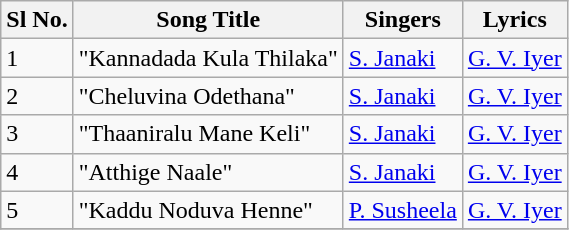<table class="wikitable sortable">
<tr>
<th>Sl No.</th>
<th>Song Title</th>
<th>Singers</th>
<th>Lyrics</th>
</tr>
<tr>
<td>1</td>
<td>"Kannadada Kula Thilaka"</td>
<td><a href='#'>S. Janaki</a></td>
<td><a href='#'>G. V. Iyer</a></td>
</tr>
<tr>
<td>2</td>
<td>"Cheluvina Odethana"</td>
<td><a href='#'>S. Janaki</a></td>
<td><a href='#'>G. V. Iyer</a></td>
</tr>
<tr>
<td>3</td>
<td>"Thaaniralu Mane Keli"</td>
<td><a href='#'>S. Janaki</a></td>
<td><a href='#'>G. V. Iyer</a></td>
</tr>
<tr>
<td>4</td>
<td>"Atthige Naale"</td>
<td><a href='#'>S. Janaki</a></td>
<td><a href='#'>G. V. Iyer</a></td>
</tr>
<tr>
<td>5</td>
<td>"Kaddu Noduva Henne"</td>
<td><a href='#'>P. Susheela</a></td>
<td><a href='#'>G. V. Iyer</a></td>
</tr>
<tr>
</tr>
</table>
